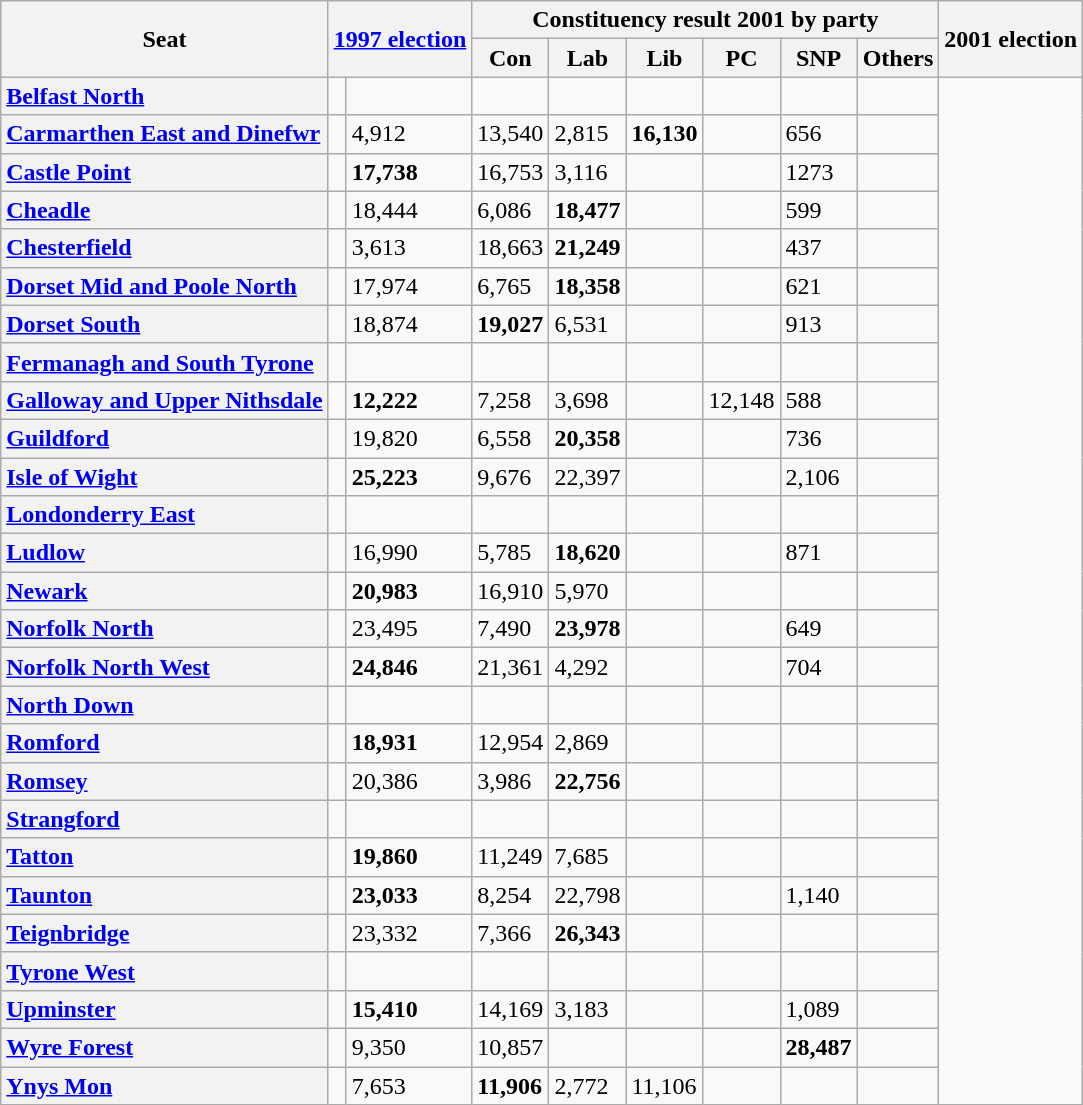<table class="wikitable plainrowheaders">
<tr>
<th rowspan=2>Seat</th>
<th colspan=2 rowspan=2><a href='#'>1997 election</a></th>
<th colspan="6">Constituency result 2001 by party</th>
<th colspan=2 rowspan=2>2001 election</th>
</tr>
<tr>
<th>Con</th>
<th>Lab</th>
<th>Lib</th>
<th>PC</th>
<th>SNP</th>
<th>Others</th>
</tr>
<tr>
<th scope="row" style="text-align: left;"><a href='#'>Belfast North</a></th>
<td></td>
<td></td>
<td></td>
<td></td>
<td></td>
<td></td>
<td></td>
<td></td>
</tr>
<tr>
<th scope="row" style="text-align: left;"><a href='#'>Carmarthen East and Dinefwr</a></th>
<td></td>
<td>4,912</td>
<td>13,540</td>
<td>2,815</td>
<td><strong>16,130</strong></td>
<td></td>
<td>656</td>
<td></td>
</tr>
<tr>
<th scope="row" style="text-align: left;"><a href='#'>Castle Point</a></th>
<td></td>
<td><strong>17,738</strong></td>
<td>16,753</td>
<td>3,116</td>
<td></td>
<td></td>
<td>1273</td>
<td></td>
</tr>
<tr>
<th scope="row" style="text-align: left;"><a href='#'>Cheadle</a></th>
<td></td>
<td>18,444</td>
<td>6,086</td>
<td><strong>18,477</strong></td>
<td></td>
<td></td>
<td>599</td>
<td></td>
</tr>
<tr>
<th scope="row" style="text-align: left;"><a href='#'>Chesterfield</a></th>
<td></td>
<td>3,613</td>
<td>18,663</td>
<td><strong>21,249</strong></td>
<td></td>
<td></td>
<td>437</td>
<td></td>
</tr>
<tr>
<th scope="row" style="text-align: left;"><a href='#'>Dorset Mid and Poole North</a></th>
<td></td>
<td>17,974</td>
<td>6,765</td>
<td><strong>18,358</strong></td>
<td></td>
<td></td>
<td>621</td>
<td></td>
</tr>
<tr>
<th scope="row" style="text-align: left;"><a href='#'>Dorset South</a></th>
<td></td>
<td>18,874</td>
<td><strong>19,027</strong></td>
<td>6,531</td>
<td></td>
<td></td>
<td>913</td>
<td></td>
</tr>
<tr>
<th scope="row" style="text-align: left;"><a href='#'>Fermanagh and South Tyrone</a></th>
<td></td>
<td></td>
<td></td>
<td></td>
<td></td>
<td></td>
<td></td>
<td></td>
</tr>
<tr>
<th scope="row" style="text-align: left;"><a href='#'>Galloway and Upper Nithsdale</a></th>
<td></td>
<td><strong>12,222</strong></td>
<td>7,258</td>
<td>3,698</td>
<td></td>
<td>12,148</td>
<td>588</td>
<td></td>
</tr>
<tr>
<th scope="row" style="text-align: left;"><a href='#'>Guildford</a></th>
<td></td>
<td>19,820</td>
<td>6,558</td>
<td><strong>20,358</strong></td>
<td></td>
<td></td>
<td>736</td>
<td></td>
</tr>
<tr>
<th scope="row" style="text-align: left;"><a href='#'>Isle of Wight</a></th>
<td></td>
<td><strong>25,223</strong></td>
<td>9,676</td>
<td>22,397</td>
<td></td>
<td></td>
<td>2,106</td>
<td></td>
</tr>
<tr>
<th scope="row" style="text-align: left;"><a href='#'>Londonderry East</a></th>
<td></td>
<td></td>
<td></td>
<td></td>
<td></td>
<td></td>
<td></td>
<td></td>
</tr>
<tr>
<th scope="row" style="text-align: left;"><a href='#'>Ludlow</a></th>
<td></td>
<td>16,990</td>
<td>5,785</td>
<td><strong>18,620</strong></td>
<td></td>
<td></td>
<td>871</td>
<td></td>
</tr>
<tr>
<th scope="row" style="text-align: left;"><a href='#'>Newark</a></th>
<td></td>
<td><strong>20,983</strong></td>
<td>16,910</td>
<td>5,970</td>
<td></td>
<td></td>
<td></td>
<td></td>
</tr>
<tr>
<th scope="row" style="text-align: left;"><a href='#'>Norfolk North</a></th>
<td></td>
<td>23,495</td>
<td>7,490</td>
<td><strong>23,978</strong></td>
<td></td>
<td></td>
<td>649</td>
<td></td>
</tr>
<tr>
<th scope="row" style="text-align: left;"><a href='#'>Norfolk North West</a></th>
<td></td>
<td><strong>24,846</strong></td>
<td>21,361</td>
<td>4,292</td>
<td></td>
<td></td>
<td>704</td>
<td></td>
</tr>
<tr>
<th scope="row" style="text-align: left;"><a href='#'>North Down</a></th>
<td></td>
<td></td>
<td></td>
<td></td>
<td></td>
<td></td>
<td></td>
<td></td>
</tr>
<tr>
<th scope="row" style="text-align: left;"><a href='#'>Romford</a></th>
<td></td>
<td><strong>18,931</strong></td>
<td>12,954</td>
<td>2,869</td>
<td></td>
<td></td>
<td></td>
<td></td>
</tr>
<tr>
<th scope="row" style="text-align: left;"><a href='#'>Romsey</a></th>
<td></td>
<td>20,386</td>
<td>3,986</td>
<td><strong>22,756</strong></td>
<td></td>
<td></td>
<td></td>
<td></td>
</tr>
<tr>
<th scope="row" style="text-align: left;"><a href='#'>Strangford</a></th>
<td></td>
<td></td>
<td></td>
<td></td>
<td></td>
<td></td>
<td></td>
<td></td>
</tr>
<tr>
<th scope="row" style="text-align: left;"><a href='#'>Tatton</a></th>
<td></td>
<td><strong>19,860</strong></td>
<td>11,249</td>
<td>7,685</td>
<td></td>
<td></td>
<td></td>
<td></td>
</tr>
<tr>
<th scope="row" style="text-align: left;"><a href='#'>Taunton</a></th>
<td></td>
<td><strong>23,033</strong></td>
<td>8,254</td>
<td>22,798</td>
<td></td>
<td></td>
<td>1,140</td>
<td></td>
</tr>
<tr>
<th scope="row" style="text-align: left;"><a href='#'>Teignbridge</a></th>
<td></td>
<td>23,332</td>
<td>7,366</td>
<td><strong>26,343</strong></td>
<td></td>
<td></td>
<td></td>
<td></td>
</tr>
<tr>
<th scope="row" style="text-align: left;"><a href='#'>Tyrone West</a></th>
<td></td>
<td></td>
<td></td>
<td></td>
<td></td>
<td></td>
<td></td>
<td></td>
</tr>
<tr>
<th scope="row" style="text-align: left;"><a href='#'>Upminster</a></th>
<td></td>
<td><strong>15,410</strong></td>
<td>14,169</td>
<td>3,183</td>
<td></td>
<td></td>
<td>1,089</td>
<td></td>
</tr>
<tr>
<th scope="row" style="text-align: left;"><a href='#'>Wyre Forest</a></th>
<td></td>
<td>9,350</td>
<td>10,857</td>
<td></td>
<td></td>
<td></td>
<td><strong>28,487</strong></td>
<td></td>
</tr>
<tr>
<th scope="row" style="text-align: left;"><a href='#'>Ynys Mon</a></th>
<td></td>
<td>7,653</td>
<td><strong>11,906</strong></td>
<td>2,772</td>
<td>11,106</td>
<td></td>
<td></td>
<td></td>
</tr>
</table>
